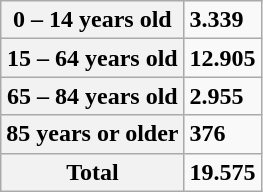<table class="wikitable">
<tr>
<th><strong>0 – 14 years old</strong></th>
<td><strong>3.339</strong></td>
</tr>
<tr>
<th><strong>15 – 64 years old</strong></th>
<td><strong>12.905</strong></td>
</tr>
<tr>
<th><strong>65 – 84 years old</strong></th>
<td><strong>2.955</strong></td>
</tr>
<tr>
<th><strong>85 years or older</strong></th>
<td><strong>376</strong></td>
</tr>
<tr>
<th><strong>Total</strong></th>
<td><strong>19.575</strong></td>
</tr>
</table>
